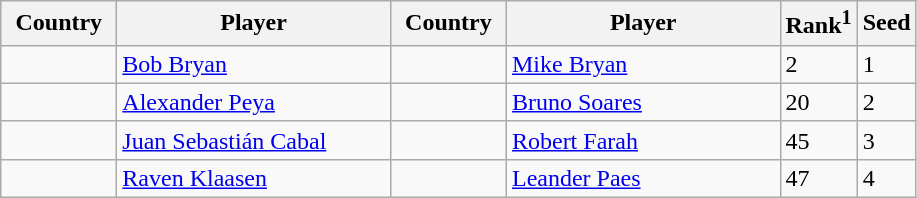<table class="sortable wikitable">
<tr>
<th width="70">Country</th>
<th width="175">Player</th>
<th width="70">Country</th>
<th width="175">Player</th>
<th>Rank<sup>1</sup></th>
<th>Seed</th>
</tr>
<tr>
<td></td>
<td><a href='#'>Bob Bryan</a></td>
<td></td>
<td><a href='#'>Mike Bryan</a></td>
<td>2</td>
<td>1</td>
</tr>
<tr>
<td></td>
<td><a href='#'>Alexander Peya</a></td>
<td></td>
<td><a href='#'>Bruno Soares</a></td>
<td>20</td>
<td>2</td>
</tr>
<tr>
<td></td>
<td><a href='#'>Juan Sebastián Cabal</a></td>
<td></td>
<td><a href='#'>Robert Farah</a></td>
<td>45</td>
<td>3</td>
</tr>
<tr>
<td></td>
<td><a href='#'>Raven Klaasen</a></td>
<td></td>
<td><a href='#'>Leander Paes</a></td>
<td>47</td>
<td>4</td>
</tr>
</table>
